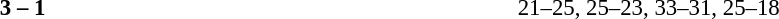<table width=100% cellspacing=1>
<tr>
<th width=20%></th>
<th width=12%></th>
<th width=20%></th>
<th width=33%></th>
<td></td>
</tr>
<tr style=font-size:95%>
<td align=right><strong></strong></td>
<td align=center><strong>3 – 1</strong></td>
<td></td>
<td>21–25, 25–23, 33–31, 25–18</td>
</tr>
</table>
